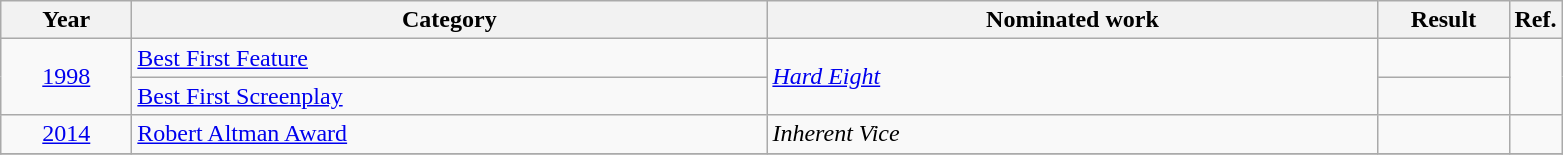<table class=wikitable>
<tr>
<th scope="col" style="width:5em;">Year</th>
<th scope="col" style="width:26em;">Category</th>
<th scope="col" style="width:25em;">Nominated work</th>
<th scope="col" style="width:5em;">Result</th>
<th>Ref.</th>
</tr>
<tr>
<td style="text-align:center;", rowspan="2"><a href='#'>1998</a></td>
<td><a href='#'>Best First Feature</a></td>
<td rowspan="2"><em><a href='#'>Hard Eight</a></em></td>
<td></td>
<td rowspan=2></td>
</tr>
<tr>
<td><a href='#'>Best First Screenplay</a></td>
<td></td>
</tr>
<tr>
<td style="text-align:center;"><a href='#'>2014</a></td>
<td><a href='#'>Robert Altman Award</a></td>
<td><em>Inherent Vice</em></td>
<td></td>
<td></td>
</tr>
<tr>
</tr>
</table>
